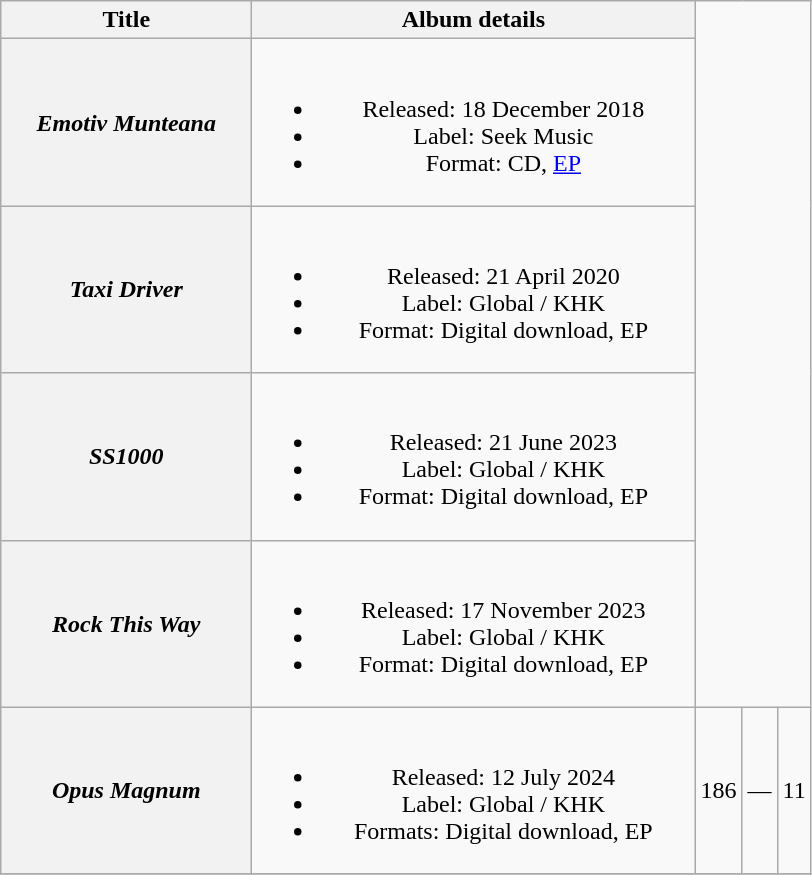<table class="wikitable plainrowheaders" style="text-align:center;">
<tr>
<th scope="col" style="width:10em;">Title</th>
<th scope="col" style="width:18em;">Album details</th>
</tr>
<tr>
<th scope="row"><em>Emotiv Munteana</em></th>
<td><br><ul><li>Released: 18 December 2018</li><li>Label: Seek Music</li><li>Format: CD, <a href='#'>EP</a></li></ul></td>
</tr>
<tr>
<th scope="row"><em>Taxi Driver</em></th>
<td><br><ul><li>Released: 21 April 2020</li><li>Label: Global / KHK</li><li>Format: Digital download, EP</li></ul></td>
</tr>
<tr>
<th scope="row"><em>SS1000</em></th>
<td><br><ul><li>Released: 21 June 2023</li><li>Label: Global / KHK</li><li>Format: Digital download, EP</li></ul></td>
</tr>
<tr>
<th scope="row"><em>Rock This Way</em></th>
<td><br><ul><li>Released: 17 November 2023</li><li>Label: Global / KHK</li><li>Format: Digital download, EP</li></ul></td>
</tr>
<tr>
<th scope="row"><em>Opus Magnum</em><br></th>
<td><br><ul><li>Released: 12 July 2024</li><li>Label: Global / KHK</li><li>Formats: Digital download, EP</li></ul></td>
<td>186</td>
<td>—</td>
<td>11</td>
</tr>
<tr>
</tr>
</table>
